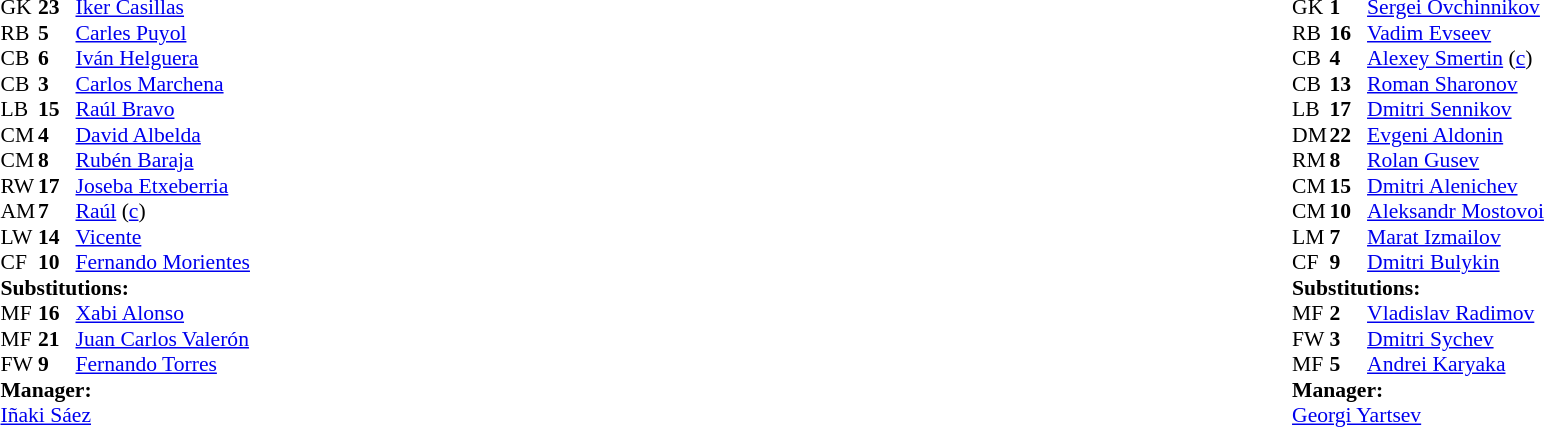<table style="width:100%;">
<tr>
<td style="vertical-align:top; width:40%;"><br><table style="font-size:90%" cellspacing="0" cellpadding="0">
<tr>
<th width="25"></th>
<th width="25"></th>
</tr>
<tr>
<td>GK</td>
<td><strong>23</strong></td>
<td><a href='#'>Iker Casillas</a></td>
</tr>
<tr>
<td>RB</td>
<td><strong>5</strong></td>
<td><a href='#'>Carles Puyol</a></td>
</tr>
<tr>
<td>CB</td>
<td><strong>6</strong></td>
<td><a href='#'>Iván Helguera</a></td>
</tr>
<tr>
<td>CB</td>
<td><strong>3</strong></td>
<td><a href='#'>Carlos Marchena</a></td>
<td></td>
</tr>
<tr>
<td>LB</td>
<td><strong>15</strong></td>
<td><a href='#'>Raúl Bravo</a></td>
</tr>
<tr>
<td>CM</td>
<td><strong>4</strong></td>
<td><a href='#'>David Albelda</a></td>
<td></td>
</tr>
<tr>
<td>CM</td>
<td><strong>8</strong></td>
<td><a href='#'>Rubén Baraja</a></td>
<td></td>
<td></td>
</tr>
<tr>
<td>RW</td>
<td><strong>17</strong></td>
<td><a href='#'>Joseba Etxeberria</a></td>
</tr>
<tr>
<td>AM</td>
<td><strong>7</strong></td>
<td><a href='#'>Raúl</a> (<a href='#'>c</a>)</td>
<td></td>
<td></td>
</tr>
<tr>
<td>LW</td>
<td><strong>14</strong></td>
<td><a href='#'>Vicente</a></td>
</tr>
<tr>
<td>CF</td>
<td><strong>10</strong></td>
<td><a href='#'>Fernando Morientes</a></td>
<td></td>
<td></td>
</tr>
<tr>
<td colspan=3><strong>Substitutions:</strong></td>
</tr>
<tr>
<td>MF</td>
<td><strong>16</strong></td>
<td><a href='#'>Xabi Alonso</a></td>
<td></td>
<td></td>
</tr>
<tr>
<td>MF</td>
<td><strong>21</strong></td>
<td><a href='#'>Juan Carlos Valerón</a></td>
<td></td>
<td></td>
</tr>
<tr>
<td>FW</td>
<td><strong>9</strong></td>
<td><a href='#'>Fernando Torres</a></td>
<td></td>
<td></td>
</tr>
<tr>
<td colspan=3><strong>Manager:</strong></td>
</tr>
<tr>
<td colspan=3><a href='#'>Iñaki Sáez</a></td>
</tr>
</table>
</td>
<td valign="top"></td>
<td style="vertical-align:top; width:50%;"><br><table style="font-size:90%; margin:auto;" cellspacing="0" cellpadding="0">
<tr>
<th width=25></th>
<th width=25></th>
</tr>
<tr>
<td>GK</td>
<td><strong>1</strong></td>
<td><a href='#'>Sergei Ovchinnikov</a></td>
</tr>
<tr>
<td>RB</td>
<td><strong>16</strong></td>
<td><a href='#'>Vadim Evseev</a></td>
</tr>
<tr>
<td>CB</td>
<td><strong>4</strong></td>
<td><a href='#'>Alexey Smertin</a> (<a href='#'>c</a>)</td>
<td></td>
</tr>
<tr>
<td>CB</td>
<td><strong>13</strong></td>
<td><a href='#'>Roman Sharonov</a></td>
<td></td>
</tr>
<tr>
<td>LB</td>
<td><strong>17</strong></td>
<td><a href='#'>Dmitri Sennikov</a></td>
</tr>
<tr>
<td>DM</td>
<td><strong>22</strong></td>
<td><a href='#'>Evgeni Aldonin</a></td>
<td></td>
<td></td>
</tr>
<tr>
<td>RM</td>
<td><strong>8</strong></td>
<td><a href='#'>Rolan Gusev</a></td>
<td></td>
<td></td>
</tr>
<tr>
<td>CM</td>
<td><strong>15</strong></td>
<td><a href='#'>Dmitri Alenichev</a></td>
</tr>
<tr>
<td>CM</td>
<td><strong>10</strong></td>
<td><a href='#'>Aleksandr Mostovoi</a></td>
</tr>
<tr>
<td>LM</td>
<td><strong>7</strong></td>
<td><a href='#'>Marat Izmailov</a></td>
<td></td>
<td></td>
</tr>
<tr>
<td>CF</td>
<td><strong>9</strong></td>
<td><a href='#'>Dmitri Bulykin</a></td>
</tr>
<tr>
<td colspan=3><strong>Substitutions:</strong></td>
</tr>
<tr>
<td>MF</td>
<td><strong>2</strong></td>
<td><a href='#'>Vladislav Radimov</a></td>
<td></td>
<td></td>
</tr>
<tr>
<td>FW</td>
<td><strong>3</strong></td>
<td><a href='#'>Dmitri Sychev</a></td>
<td></td>
<td></td>
</tr>
<tr>
<td>MF</td>
<td><strong>5</strong></td>
<td><a href='#'>Andrei Karyaka</a></td>
<td></td>
<td></td>
</tr>
<tr>
<td colspan=3><strong>Manager:</strong></td>
</tr>
<tr>
<td colspan=3><a href='#'>Georgi Yartsev</a></td>
</tr>
</table>
</td>
</tr>
</table>
